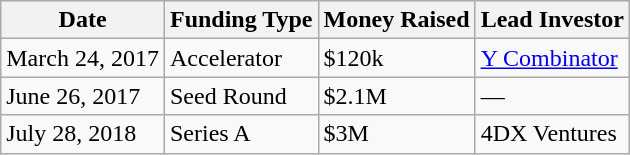<table class="wikitable">
<tr>
<th>Date</th>
<th>Funding Type</th>
<th>Money Raised</th>
<th>Lead Investor</th>
</tr>
<tr>
<td>March 24, 2017</td>
<td>Accelerator</td>
<td>$120k</td>
<td><a href='#'>Y Combinator</a></td>
</tr>
<tr>
<td>June 26, 2017</td>
<td>Seed Round</td>
<td>$2.1M</td>
<td>—</td>
</tr>
<tr>
<td>July 28, 2018</td>
<td>Series A</td>
<td>$3M</td>
<td>4DX Ventures</td>
</tr>
</table>
